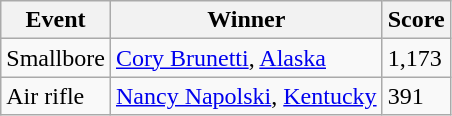<table class="wikitable sortable">
<tr>
<th>Event</th>
<th>Winner</th>
<th>Score</th>
</tr>
<tr>
<td>Smallbore</td>
<td><a href='#'>Cory Brunetti</a>, <a href='#'>Alaska</a></td>
<td>1,173</td>
</tr>
<tr>
<td>Air rifle</td>
<td><a href='#'>Nancy Napolski</a>, <a href='#'>Kentucky</a></td>
<td>391</td>
</tr>
</table>
